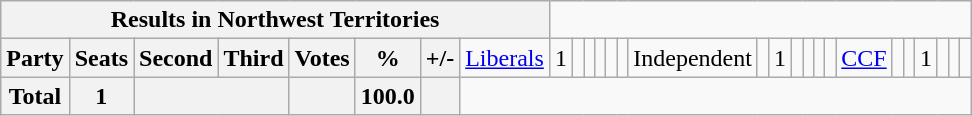<table class="wikitable">
<tr>
<th colspan=9>Results in Northwest Territories</th>
</tr>
<tr>
<th colspan=2>Party</th>
<th>Seats</th>
<th>Second</th>
<th>Third</th>
<th>Votes</th>
<th>%</th>
<th>+/-<br></th>
<td><a href='#'>Liberals</a></td>
<td align="right">1</td>
<td align="right"></td>
<td align="right"></td>
<td align="right"></td>
<td align="right"></td>
<td align="right"><br></td>
<td>Independent</td>
<td align="right"></td>
<td align="right">1</td>
<td align="right"></td>
<td align="right"></td>
<td align="right"></td>
<td align="right"><br></td>
<td><a href='#'>CCF</a></td>
<td align="right"></td>
<td align="right"></td>
<td align="right">1</td>
<td align="right"></td>
<td align="right"></td>
<td align="right"></td>
</tr>
<tr>
<th colspan="2">Total</th>
<th>1</th>
<th colspan="2"></th>
<th></th>
<th>100.0</th>
<th></th>
</tr>
</table>
